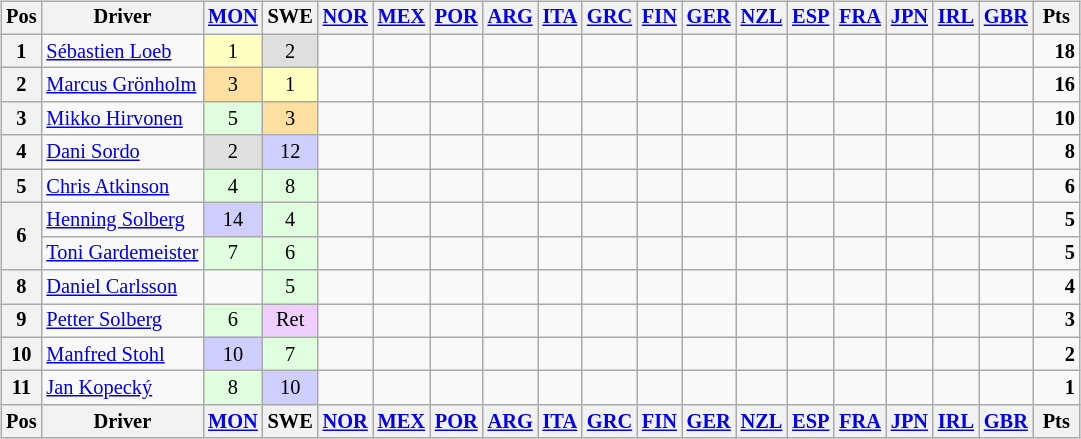<table>
<tr>
<td><br><table class="wikitable" style="font-size: 85%; text-align: center;">
<tr valign="top">
<th valign="middle">Pos</th>
<th valign="middle">Driver</th>
<th><a href='#'>MON</a><br></th>
<th>SWE<br></th>
<th><a href='#'>NOR</a><br></th>
<th><a href='#'>MEX</a><br></th>
<th><a href='#'>POR</a><br></th>
<th><a href='#'>ARG</a><br></th>
<th><a href='#'>ITA</a><br></th>
<th><a href='#'>GRC</a><br></th>
<th><a href='#'>FIN</a><br></th>
<th><a href='#'>GER</a><br></th>
<th><a href='#'>NZL</a><br></th>
<th><a href='#'>ESP</a><br></th>
<th><a href='#'>FRA</a><br></th>
<th><a href='#'>JPN</a><br></th>
<th><a href='#'>IRL</a><br></th>
<th><a href='#'>GBR</a><br></th>
<th valign="middle"> Pts </th>
</tr>
<tr>
<th>1</th>
<td align=left> <a href='#'>Sébastien Loeb</a></td>
<td style="background:#ffffbf;">1</td>
<td style="background:#dfdfdf;">2</td>
<td></td>
<td></td>
<td></td>
<td></td>
<td></td>
<td></td>
<td></td>
<td></td>
<td></td>
<td></td>
<td></td>
<td></td>
<td></td>
<td></td>
<td align="right"><strong>18</strong></td>
</tr>
<tr>
<th>2</th>
<td align=left> <a href='#'>Marcus Grönholm</a></td>
<td style="background:#ffdf9f;">3</td>
<td style="background:#ffffbf;">1</td>
<td></td>
<td></td>
<td></td>
<td></td>
<td></td>
<td></td>
<td></td>
<td></td>
<td></td>
<td></td>
<td></td>
<td></td>
<td></td>
<td></td>
<td align=right><strong>16</strong></td>
</tr>
<tr>
<th>3</th>
<td align=left> <a href='#'>Mikko Hirvonen</a></td>
<td style="background:#dfffdf;">5</td>
<td style="background:#ffdf9f;">3</td>
<td></td>
<td></td>
<td></td>
<td></td>
<td></td>
<td></td>
<td></td>
<td></td>
<td></td>
<td></td>
<td></td>
<td></td>
<td></td>
<td></td>
<td align=right><strong>10</strong></td>
</tr>
<tr>
<th>4</th>
<td align=left> <a href='#'>Dani Sordo</a></td>
<td style="background:#dfdfdf;">2</td>
<td style="background:#cfcfff;">12</td>
<td></td>
<td></td>
<td></td>
<td></td>
<td></td>
<td></td>
<td></td>
<td></td>
<td></td>
<td></td>
<td></td>
<td></td>
<td></td>
<td></td>
<td align=right><strong>8</strong></td>
</tr>
<tr>
<th>5</th>
<td align=left> <a href='#'>Chris Atkinson</a></td>
<td style="background:#dfffdf;">4</td>
<td style="background:#dfffdf;">8</td>
<td></td>
<td></td>
<td></td>
<td></td>
<td></td>
<td></td>
<td></td>
<td></td>
<td></td>
<td></td>
<td></td>
<td></td>
<td></td>
<td></td>
<td align=right><strong>6</strong></td>
</tr>
<tr>
<th rowspan="2">6</th>
<td align=left> <a href='#'>Henning Solberg</a></td>
<td style="background:#cfcfff;">14</td>
<td style="background:#dfffdf;">4</td>
<td></td>
<td></td>
<td></td>
<td></td>
<td></td>
<td></td>
<td></td>
<td></td>
<td></td>
<td></td>
<td></td>
<td></td>
<td></td>
<td></td>
<td align=right><strong>5</strong></td>
</tr>
<tr>
<td align=left> <a href='#'>Toni Gardemeister</a></td>
<td style="background:#dfffdf;">7</td>
<td style="background:#dfffdf;">6</td>
<td></td>
<td></td>
<td></td>
<td></td>
<td></td>
<td></td>
<td></td>
<td></td>
<td></td>
<td></td>
<td></td>
<td></td>
<td></td>
<td></td>
<td align=right><strong>5</strong></td>
</tr>
<tr>
<th>8</th>
<td align=left> <a href='#'>Daniel Carlsson</a></td>
<td></td>
<td style="background:#dfffdf;">5</td>
<td></td>
<td></td>
<td></td>
<td></td>
<td></td>
<td></td>
<td></td>
<td></td>
<td></td>
<td></td>
<td></td>
<td></td>
<td></td>
<td></td>
<td align=right><strong>4</strong></td>
</tr>
<tr>
<th>9</th>
<td align=left> <a href='#'>Petter Solberg</a></td>
<td style="background:#dfffdf;">6</td>
<td style="background:#efcfff;">Ret</td>
<td></td>
<td></td>
<td></td>
<td></td>
<td></td>
<td></td>
<td></td>
<td></td>
<td></td>
<td></td>
<td></td>
<td></td>
<td></td>
<td></td>
<td align=right><strong>3</strong></td>
</tr>
<tr>
<th>10</th>
<td align=left> <a href='#'>Manfred Stohl</a></td>
<td style="background:#cfcfff;">10</td>
<td style="background:#dfffdf;">7</td>
<td></td>
<td></td>
<td></td>
<td></td>
<td></td>
<td></td>
<td></td>
<td></td>
<td></td>
<td></td>
<td></td>
<td></td>
<td></td>
<td></td>
<td align=right><strong>2</strong></td>
</tr>
<tr>
<th>11</th>
<td align=left> <a href='#'>Jan Kopecký</a></td>
<td style="background:#dfffdf;">8</td>
<td style="background:#cfcfff;">10</td>
<td></td>
<td></td>
<td></td>
<td></td>
<td></td>
<td></td>
<td></td>
<td></td>
<td></td>
<td></td>
<td></td>
<td></td>
<td></td>
<td></td>
<td align=right><strong>1</strong></td>
</tr>
<tr valign="top">
<th valign="middle">Pos</th>
<th valign="middle">Driver</th>
<th><a href='#'>MON</a><br></th>
<th>SWE<br></th>
<th><a href='#'>NOR</a><br></th>
<th><a href='#'>MEX</a><br></th>
<th><a href='#'>POR</a><br></th>
<th><a href='#'>ARG</a><br></th>
<th><a href='#'>ITA</a><br></th>
<th><a href='#'>GRC</a><br></th>
<th><a href='#'>FIN</a><br></th>
<th><a href='#'>GER</a><br></th>
<th><a href='#'>NZL</a><br></th>
<th><a href='#'>ESP</a><br></th>
<th><a href='#'>FRA</a><br></th>
<th><a href='#'>JPN</a><br></th>
<th><a href='#'>IRL</a><br></th>
<th><a href='#'>GBR</a><br></th>
<th valign="middle"> Pts </th>
</tr>
</table>
</td>
<td valign="top"><br></td>
</tr>
</table>
